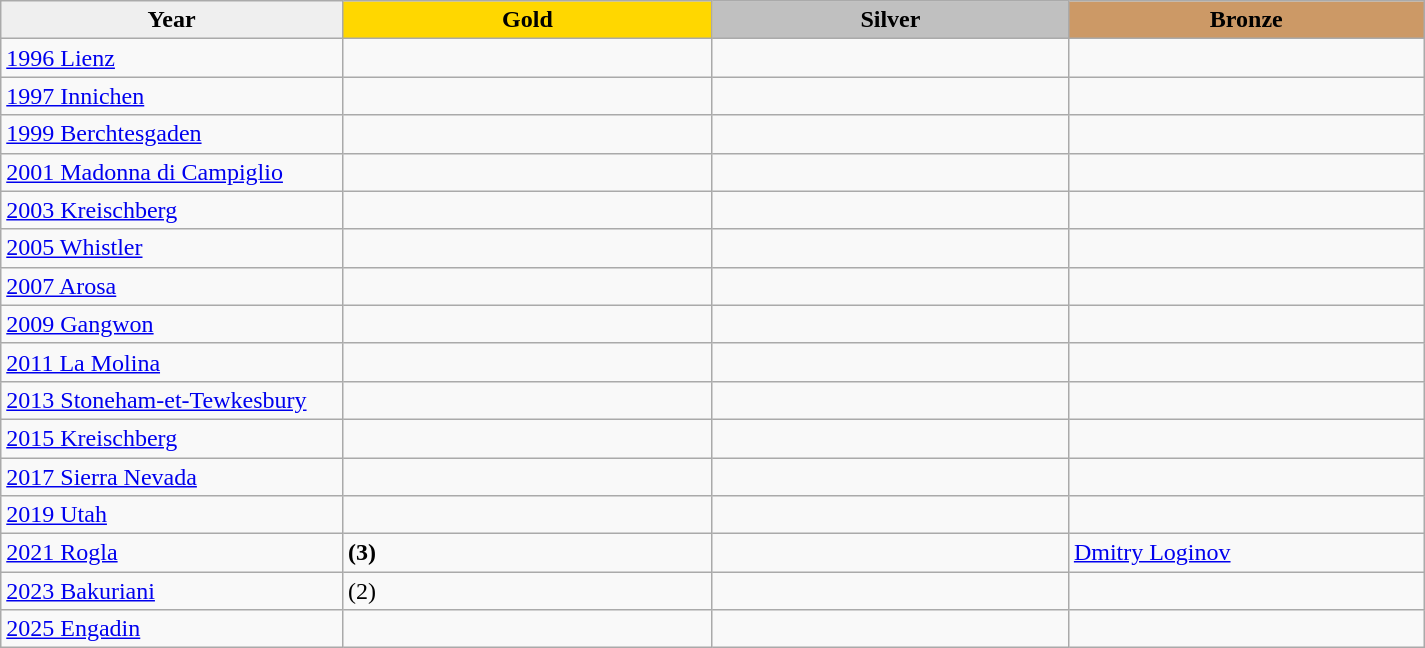<table class="wikitable sortable" style="width:950px;">
<tr>
<th style="width:24%; background:#efefef;">Year</th>
<th style="width:26%; background:gold">Gold</th>
<th style="width:25%; background:silver">Silver</th>
<th style="width:25%; background:#CC9966">Bronze</th>
</tr>
<tr>
<td><a href='#'>1996 Lienz</a></td>
<td></td>
<td></td>
<td></td>
</tr>
<tr>
<td><a href='#'>1997 Innichen</a></td>
<td></td>
<td></td>
<td></td>
</tr>
<tr>
<td><a href='#'>1999 Berchtesgaden</a></td>
<td></td>
<td></td>
<td></td>
</tr>
<tr>
<td><a href='#'>2001 Madonna di Campiglio</a></td>
<td></td>
<td></td>
<td></td>
</tr>
<tr>
<td><a href='#'>2003 Kreischberg</a></td>
<td></td>
<td></td>
<td></td>
</tr>
<tr>
<td><a href='#'>2005 Whistler</a></td>
<td></td>
<td></td>
<td></td>
</tr>
<tr>
<td><a href='#'>2007 Arosa</a></td>
<td></td>
<td></td>
<td></td>
</tr>
<tr>
<td><a href='#'>2009 Gangwon</a></td>
<td></td>
<td></td>
<td></td>
</tr>
<tr>
<td><a href='#'>2011 La Molina</a></td>
<td></td>
<td></td>
<td></td>
</tr>
<tr>
<td><a href='#'>2013 Stoneham-et-Tewkesbury</a></td>
<td></td>
<td></td>
<td></td>
</tr>
<tr>
<td><a href='#'>2015 Kreischberg</a></td>
<td></td>
<td></td>
<td></td>
</tr>
<tr>
<td><a href='#'>2017 Sierra Nevada</a></td>
<td></td>
<td></td>
<td></td>
</tr>
<tr>
<td><a href='#'>2019 Utah</a></td>
<td></td>
<td></td>
<td></td>
</tr>
<tr>
<td><a href='#'>2021 Rogla</a></td>
<td> <strong>(3)</strong></td>
<td></td>
<td> <a href='#'>Dmitry Loginov</a> </td>
</tr>
<tr>
<td><a href='#'>2023 Bakuriani</a></td>
<td> (2)</td>
<td></td>
<td></td>
</tr>
<tr>
<td><a href='#'>2025 Engadin</a></td>
<td></td>
<td></td>
<td></td>
</tr>
</table>
